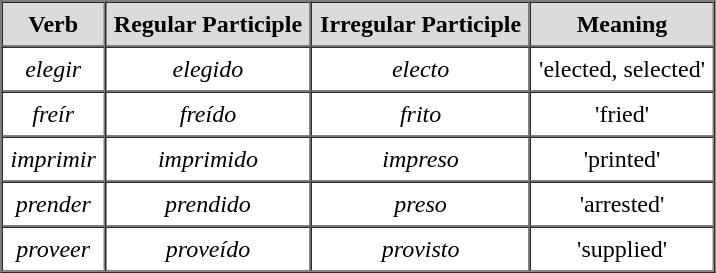<table cellPadding=5 cellSpacing=0 border=1>
<tr align = "center">
<th BGCOLOR="#DBDBDB">Verb</th>
<th BGCOLOR="#DBDBDB">Regular Participle</th>
<th BGCOLOR="#DBDBDB">Irregular Participle</th>
<th BGCOLOR="#DBDBDB">Meaning</th>
</tr>
<tr align = "center">
<td><em>elegir</em></td>
<td><em>elegido</em></td>
<td><em>electo</em></td>
<td>'elected, selected'</td>
</tr>
<tr align = "center">
<td><em>freír</em></td>
<td><em>freído</em></td>
<td><em>frito</em></td>
<td>'fried'</td>
</tr>
<tr align = "center">
<td><em>imprimir</em></td>
<td><em>imprimido</em></td>
<td><em>impreso</em></td>
<td>'printed'</td>
</tr>
<tr align = "center">
<td><em>prender</em></td>
<td><em>prendido</em></td>
<td><em>preso</em></td>
<td>'arrested'</td>
</tr>
<tr align = "center">
<td><em>proveer</em></td>
<td><em>proveído</em></td>
<td><em>provisto</em></td>
<td>'supplied'</td>
</tr>
<tr>
</tr>
</table>
